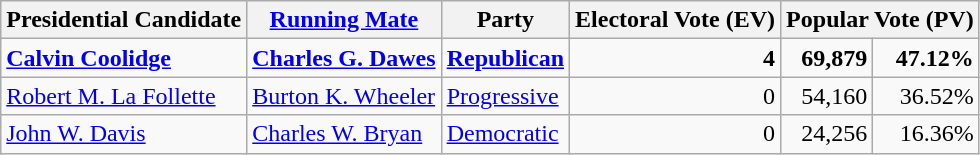<table class="wikitable">
<tr>
<th>Presidential Candidate</th>
<th><a href='#'>Running Mate</a></th>
<th>Party</th>
<th>Electoral Vote (EV)</th>
<th colspan="2">Popular Vote (PV)</th>
</tr>
<tr>
<td><strong><a href='#'>Calvin Coolidge</a></strong></td>
<td><strong><a href='#'>Charles G. Dawes</a></strong></td>
<td><strong><a href='#'>Republican</a></strong></td>
<td align="right"><strong>4</strong></td>
<td align="right"><strong>69,879</strong></td>
<td align="right"><strong>47.12%</strong></td>
</tr>
<tr>
<td><a href='#'>Robert M. La Follette</a></td>
<td><a href='#'>Burton K. Wheeler</a></td>
<td><a href='#'>Progressive</a></td>
<td align="right">0</td>
<td align="right">54,160</td>
<td align="right">36.52%</td>
</tr>
<tr>
<td><a href='#'>John W. Davis</a></td>
<td><a href='#'>Charles W. Bryan</a></td>
<td><a href='#'>Democratic</a></td>
<td align="right">0</td>
<td align="right">24,256</td>
<td align="right">16.36%</td>
</tr>
</table>
